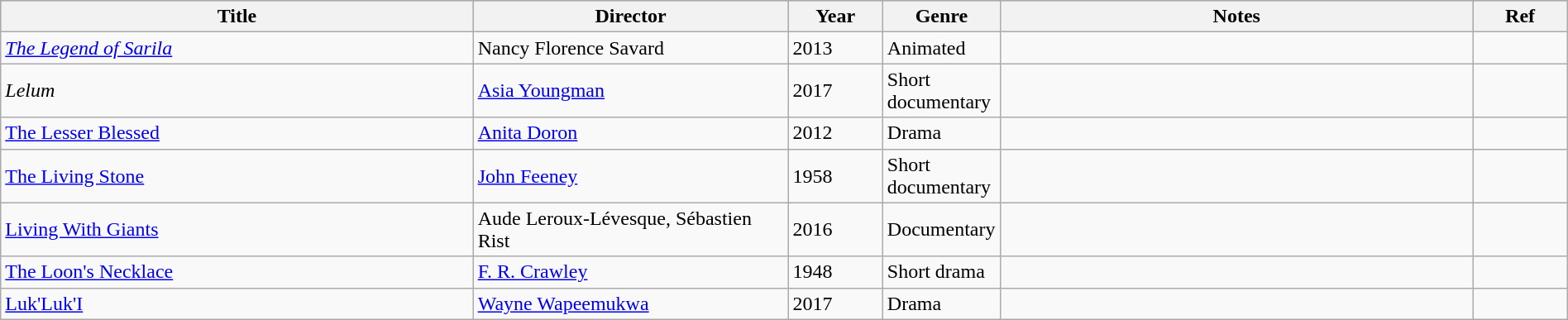<table class="wikitable sortable" style="width:100%;">
<tr style="background:#bebebe;">
<th style="width:30%;">Title</th>
<th style="width:20%;">Director</th>
<th style="width:6%;">Year</th>
<th style="width:6%;">Genre</th>
<th style="width:30%;">Notes</th>
<th style="width:6%;">Ref</th>
</tr>
<tr>
<td><em><a href='#'>The Legend of Sarila</a></em></td>
<td>Nancy Florence Savard</td>
<td>2013</td>
<td>Animated</td>
<td></td>
<td></td>
</tr>
<tr>
<td><em>Lelum<strong></td>
<td><a href='#'>Asia Youngman</a></td>
<td>2017</td>
<td>Short documentary</td>
<td></td>
<td></td>
</tr>
<tr>
<td></em><a href='#'>The Lesser Blessed</a><em></td>
<td><a href='#'>Anita Doron</a></td>
<td>2012</td>
<td>Drama</td>
<td></td>
<td></td>
</tr>
<tr>
<td></em><a href='#'>The Living Stone</a><em></td>
<td><a href='#'>John Feeney</a></td>
<td>1958</td>
<td>Short documentary</td>
<td></td>
<td></td>
</tr>
<tr>
<td></em><a href='#'>Living With Giants</a><em></td>
<td>Aude Leroux-Lévesque, Sébastien Rist</td>
<td>2016</td>
<td>Documentary</td>
<td></td>
<td></td>
</tr>
<tr>
<td></em><a href='#'>The Loon's Necklace</a><em></td>
<td><a href='#'>F. R. Crawley</a></td>
<td>1948</td>
<td>Short drama</td>
<td></td>
<td></td>
</tr>
<tr>
<td></em><a href='#'>Luk'Luk'I</a><em></td>
<td><a href='#'>Wayne Wapeemukwa</a></td>
<td>2017</td>
<td>Drama</td>
<td></td>
<td></td>
</tr>
</table>
